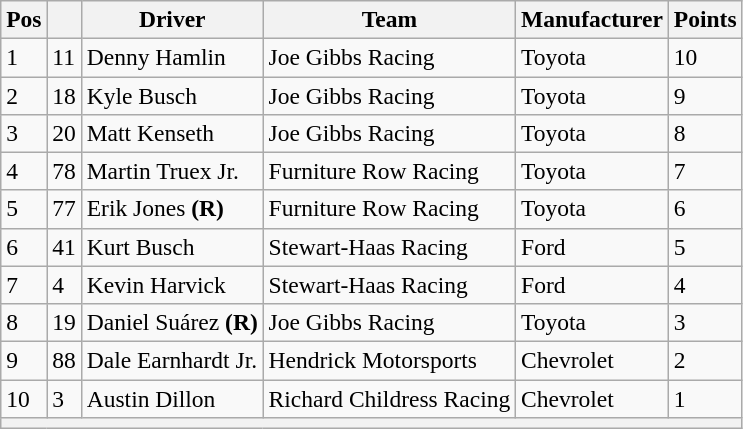<table class="wikitable" style="font-size:98%">
<tr>
<th>Pos</th>
<th></th>
<th>Driver</th>
<th>Team</th>
<th>Manufacturer</th>
<th>Points</th>
</tr>
<tr>
<td>1</td>
<td>11</td>
<td>Denny Hamlin</td>
<td>Joe Gibbs Racing</td>
<td>Toyota</td>
<td>10</td>
</tr>
<tr>
<td>2</td>
<td>18</td>
<td>Kyle Busch</td>
<td>Joe Gibbs Racing</td>
<td>Toyota</td>
<td>9</td>
</tr>
<tr>
<td>3</td>
<td>20</td>
<td>Matt Kenseth</td>
<td>Joe Gibbs Racing</td>
<td>Toyota</td>
<td>8</td>
</tr>
<tr>
<td>4</td>
<td>78</td>
<td>Martin Truex Jr.</td>
<td>Furniture Row Racing</td>
<td>Toyota</td>
<td>7</td>
</tr>
<tr>
<td>5</td>
<td>77</td>
<td>Erik Jones <strong>(R)</strong></td>
<td>Furniture Row Racing</td>
<td>Toyota</td>
<td>6</td>
</tr>
<tr>
<td>6</td>
<td>41</td>
<td>Kurt Busch</td>
<td>Stewart-Haas Racing</td>
<td>Ford</td>
<td>5</td>
</tr>
<tr>
<td>7</td>
<td>4</td>
<td>Kevin Harvick</td>
<td>Stewart-Haas Racing</td>
<td>Ford</td>
<td>4</td>
</tr>
<tr>
<td>8</td>
<td>19</td>
<td>Daniel Suárez <strong>(R)</strong></td>
<td>Joe Gibbs Racing</td>
<td>Toyota</td>
<td>3</td>
</tr>
<tr>
<td>9</td>
<td>88</td>
<td>Dale Earnhardt Jr.</td>
<td>Hendrick Motorsports</td>
<td>Chevrolet</td>
<td>2</td>
</tr>
<tr>
<td>10</td>
<td>3</td>
<td>Austin Dillon</td>
<td>Richard Childress Racing</td>
<td>Chevrolet</td>
<td>1</td>
</tr>
<tr>
<th colspan="6"></th>
</tr>
</table>
